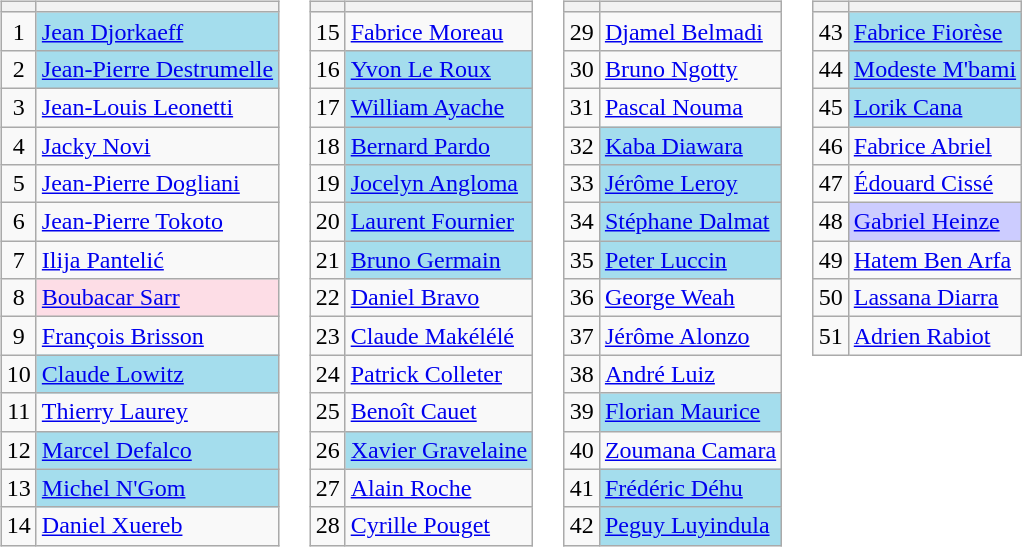<table>
<tr valign="top">
<td><br><table class="wikitable alternance" style="text-align:center">
<tr>
<th></th>
<th></th>
</tr>
<tr>
<td>1</td>
<td style="text-align:left; background:#A4DDED;"> <a href='#'>Jean Djorkaeff</a></td>
</tr>
<tr>
<td>2</td>
<td style="text-align:left; background:#A4DDED;"> <a href='#'>Jean-Pierre Destrumelle</a></td>
</tr>
<tr>
<td>3</td>
<td align="left"> <a href='#'>Jean-Louis Leonetti</a></td>
</tr>
<tr>
<td>4</td>
<td align="left"> <a href='#'>Jacky Novi</a></td>
</tr>
<tr>
<td>5</td>
<td align="left"> <a href='#'>Jean-Pierre Dogliani</a></td>
</tr>
<tr>
<td>6</td>
<td align="left"> <a href='#'>Jean-Pierre Tokoto</a></td>
</tr>
<tr>
<td>7</td>
<td align="left"> <a href='#'>Ilija Pantelić</a></td>
</tr>
<tr>
<td>8</td>
<td style="text-align:left; background:#FDDDE6;"> <a href='#'>Boubacar Sarr</a></td>
</tr>
<tr>
<td>9</td>
<td align="left"> <a href='#'>François Brisson</a></td>
</tr>
<tr>
<td>10</td>
<td style="text-align:left; background:#A4DDED;"> <a href='#'>Claude Lowitz</a></td>
</tr>
<tr>
<td>11</td>
<td align="left"> <a href='#'>Thierry Laurey</a></td>
</tr>
<tr>
<td>12</td>
<td style="text-align:left; background:#A4DDED;"> <a href='#'>Marcel Defalco</a></td>
</tr>
<tr>
<td>13</td>
<td style="text-align:left; background:#A4DDED;"> <a href='#'>Michel N'Gom</a></td>
</tr>
<tr>
<td>14</td>
<td align="left"> <a href='#'>Daniel Xuereb</a></td>
</tr>
</table>
</td>
<td><br><table class="wikitable alternance" style="text-align:center">
<tr>
<th></th>
<th></th>
</tr>
<tr>
<td>15</td>
<td align="left"> <a href='#'>Fabrice Moreau</a></td>
</tr>
<tr>
<td>16</td>
<td style="text-align:left; background:#A4DDED;"> <a href='#'>Yvon Le Roux</a></td>
</tr>
<tr>
<td>17</td>
<td style="text-align:left; background:#A4DDED;"> <a href='#'>William Ayache</a></td>
</tr>
<tr>
<td>18</td>
<td style="text-align:left; background:#A4DDED;"> <a href='#'>Bernard Pardo</a></td>
</tr>
<tr>
<td>19</td>
<td style="text-align:left; background:#A4DDED;"> <a href='#'>Jocelyn Angloma</a></td>
</tr>
<tr>
<td>20</td>
<td style="text-align:left; background:#A4DDED;"> <a href='#'>Laurent Fournier</a></td>
</tr>
<tr>
<td>21</td>
<td style="text-align:left; background:#A4DDED;"> <a href='#'>Bruno Germain</a></td>
</tr>
<tr>
<td>22</td>
<td align="left"> <a href='#'>Daniel Bravo</a></td>
</tr>
<tr>
<td>23</td>
<td align="left"> <a href='#'>Claude Makélélé</a></td>
</tr>
<tr>
<td>24</td>
<td align="left"> <a href='#'>Patrick Colleter</a></td>
</tr>
<tr>
<td>25</td>
<td align="left"> <a href='#'>Benoît Cauet</a></td>
</tr>
<tr>
<td>26</td>
<td style="text-align:left; background:#A4DDED;"> <a href='#'>Xavier Gravelaine</a></td>
</tr>
<tr>
<td>27</td>
<td align="left"> <a href='#'>Alain Roche</a></td>
</tr>
<tr>
<td>28</td>
<td align="left"> <a href='#'>Cyrille Pouget</a></td>
</tr>
</table>
</td>
<td><br><table class="wikitable alternance" style="text-align:center">
<tr>
<th></th>
<th></th>
</tr>
<tr>
<td>29</td>
<td align="left"> <a href='#'>Djamel Belmadi</a></td>
</tr>
<tr>
<td>30</td>
<td align="left"> <a href='#'>Bruno Ngotty</a></td>
</tr>
<tr>
<td>31</td>
<td align="left"> <a href='#'>Pascal Nouma</a></td>
</tr>
<tr>
<td>32</td>
<td style="text-align:left; background:#A4DDED;"> <a href='#'>Kaba Diawara</a></td>
</tr>
<tr>
<td>33</td>
<td style="text-align:left; background:#A4DDED;"> <a href='#'>Jérôme Leroy</a></td>
</tr>
<tr>
<td>34</td>
<td style="text-align:left; background:#A4DDED;"> <a href='#'>Stéphane Dalmat</a></td>
</tr>
<tr>
<td>35</td>
<td style="text-align:left; background:#A4DDED;"> <a href='#'>Peter Luccin</a></td>
</tr>
<tr>
<td>36</td>
<td align="left"> <a href='#'>George Weah</a></td>
</tr>
<tr>
<td>37</td>
<td align="left"> <a href='#'>Jérôme Alonzo</a></td>
</tr>
<tr>
<td>38</td>
<td align="left"> <a href='#'>André Luiz</a></td>
</tr>
<tr>
<td>39</td>
<td style="text-align:left; background:#A4DDED;"> <a href='#'>Florian Maurice</a></td>
</tr>
<tr>
<td>40</td>
<td align="left"> <a href='#'>Zoumana Camara</a></td>
</tr>
<tr>
<td>41</td>
<td style="text-align:left; background:#A4DDED;"> <a href='#'>Frédéric Déhu</a></td>
</tr>
<tr>
<td>42</td>
<td style="text-align:left; background:#A4DDED;"> <a href='#'>Peguy Luyindula</a></td>
</tr>
</table>
</td>
<td><br><table class="wikitable alternance" style="text-align:center">
<tr>
<th></th>
<th></th>
</tr>
<tr>
<td>43</td>
<td style="text-align:left; background:#A4DDED;"> <a href='#'>Fabrice Fiorèse</a></td>
</tr>
<tr>
<td>44</td>
<td style="text-align:left; background:#A4DDED;"> <a href='#'>Modeste M'bami</a></td>
</tr>
<tr>
<td>45</td>
<td style="text-align:left; background:#A4DDED;"> <a href='#'>Lorik Cana</a></td>
</tr>
<tr>
<td>46</td>
<td align="left"> <a href='#'>Fabrice Abriel</a></td>
</tr>
<tr>
<td>47</td>
<td align="left"> <a href='#'>Édouard Cissé</a></td>
</tr>
<tr>
<td>48</td>
<td style="text-align:left; background:#CCCCFF;"> <a href='#'>Gabriel Heinze</a></td>
</tr>
<tr>
<td>49</td>
<td align="left"> <a href='#'>Hatem Ben Arfa</a></td>
</tr>
<tr>
<td>50</td>
<td align="left"> <a href='#'>Lassana Diarra</a></td>
</tr>
<tr>
<td>51</td>
<td align="left"> <a href='#'>Adrien Rabiot</a></td>
</tr>
</table>
</td>
</tr>
</table>
